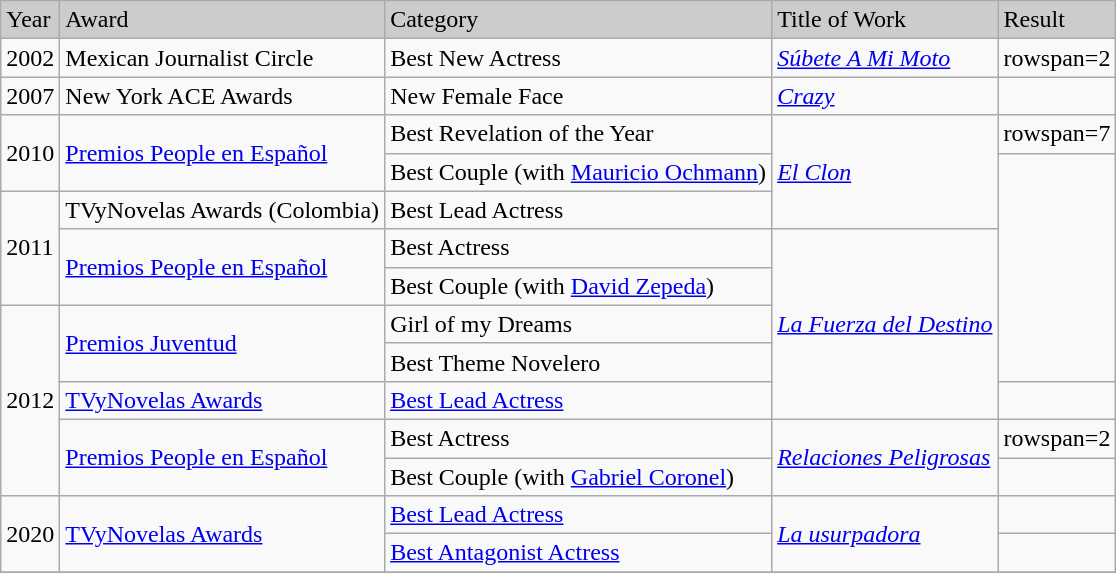<table class="wikitable">
<tr bgcolor="#CCCCCC">
<td>Year</td>
<td>Award</td>
<td>Category</td>
<td>Title of Work</td>
<td>Result</td>
</tr>
<tr>
<td>2002</td>
<td>Mexican Journalist Circle</td>
<td>Best New Actress</td>
<td><em><a href='#'>Súbete A Mi Moto</a></em></td>
<td>rowspan=2 </td>
</tr>
<tr>
<td>2007</td>
<td>New York ACE Awards</td>
<td>New Female Face</td>
<td><em><a href='#'>Crazy</a></em></td>
</tr>
<tr>
<td rowspan=2>2010</td>
<td rowspan=2><a href='#'>Premios People en Español</a></td>
<td>Best Revelation of the Year</td>
<td rowspan=3><em><a href='#'>El Clon</a></em></td>
<td>rowspan=7 </td>
</tr>
<tr>
<td>Best Couple (with <a href='#'>Mauricio Ochmann</a>)</td>
</tr>
<tr>
<td rowspan=3>2011</td>
<td>TVyNovelas Awards (Colombia)</td>
<td>Best Lead Actress</td>
</tr>
<tr>
<td rowspan=2><a href='#'>Premios People en Español</a></td>
<td>Best Actress</td>
<td rowspan=5><em><a href='#'>La Fuerza del Destino</a></em></td>
</tr>
<tr>
<td>Best Couple (with <a href='#'>David Zepeda</a>)</td>
</tr>
<tr>
<td rowspan=5>2012</td>
<td rowspan=2><a href='#'>Premios Juventud</a></td>
<td>Girl of my Dreams</td>
</tr>
<tr>
<td>Best Theme Novelero</td>
</tr>
<tr>
<td><a href='#'>TVyNovelas Awards</a></td>
<td><a href='#'>Best Lead Actress</a></td>
<td></td>
</tr>
<tr>
<td rowspan=2><a href='#'>Premios People en Español</a></td>
<td>Best Actress</td>
<td rowspan=2><em><a href='#'>Relaciones Peligrosas</a></em></td>
<td>rowspan=2 </td>
</tr>
<tr>
<td>Best Couple (with <a href='#'>Gabriel Coronel</a>)</td>
</tr>
<tr>
<td rowspan=2>2020</td>
<td rowspan=2><a href='#'>TVyNovelas Awards</a></td>
<td><a href='#'>Best Lead Actress</a></td>
<td rowspan=2><em><a href='#'>La usurpadora</a></em></td>
<td></td>
</tr>
<tr>
<td><a href='#'>Best Antagonist Actress</a></td>
<td></td>
</tr>
<tr>
</tr>
</table>
